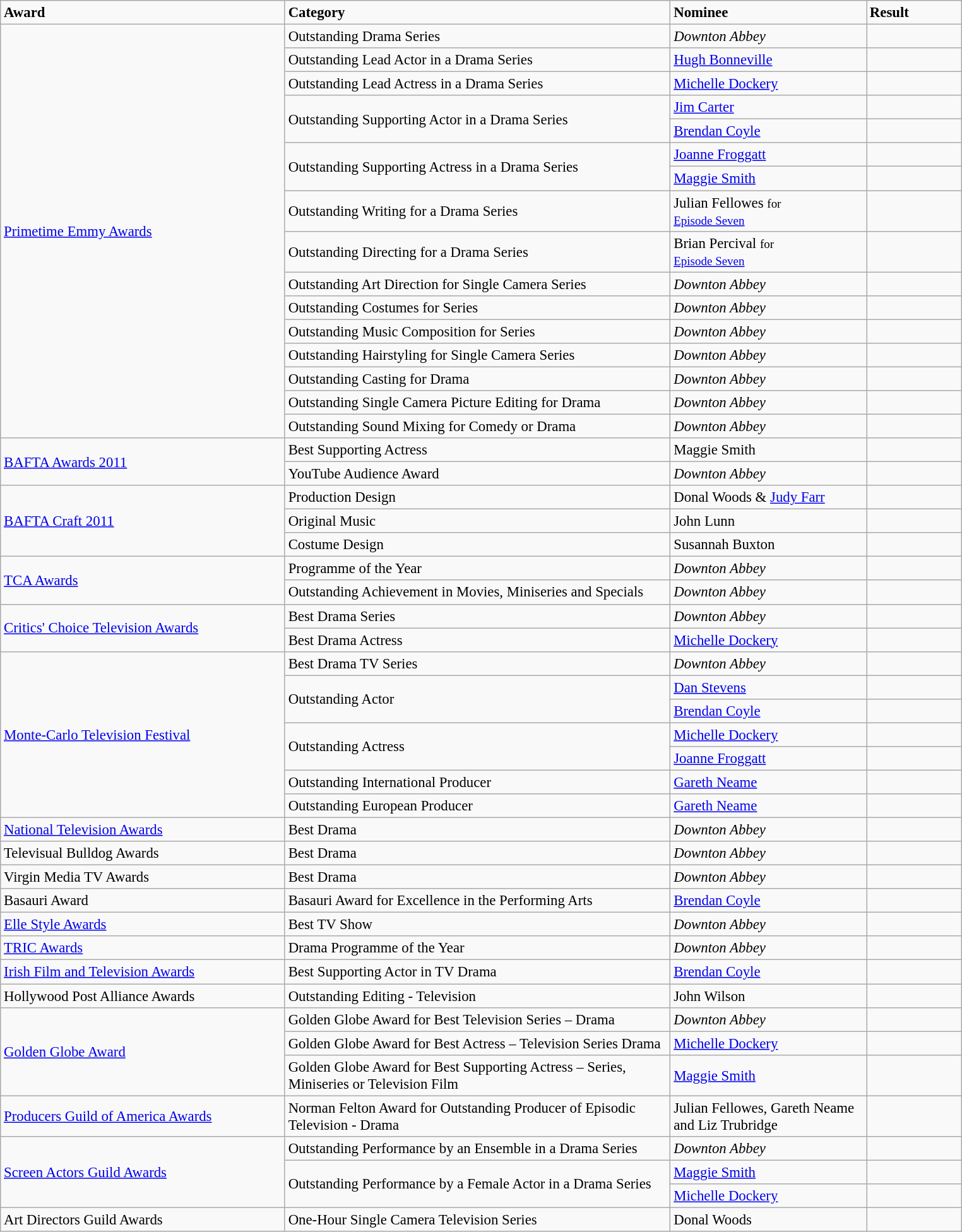<table class="wikitable" style="font-size:95%;">
<tr>
<td style="width:220pt;"><strong>Award</strong></td>
<td style="width:300pt;"><strong>Category</strong></td>
<td style="width:150pt;"><strong>Nominee</strong></td>
<td style="width:70pt;"><strong>Result</strong></td>
</tr>
<tr>
<td rowspan="16"><a href='#'>Primetime Emmy Awards</a></td>
<td>Outstanding Drama Series</td>
<td><em>Downton Abbey</em></td>
<td></td>
</tr>
<tr>
<td>Outstanding Lead Actor in a Drama Series</td>
<td><a href='#'>Hugh Bonneville</a></td>
<td></td>
</tr>
<tr>
<td>Outstanding Lead Actress in a Drama Series</td>
<td><a href='#'>Michelle Dockery</a></td>
<td></td>
</tr>
<tr>
<td rowspan=2>Outstanding Supporting Actor in a Drama Series</td>
<td><a href='#'>Jim Carter</a></td>
<td></td>
</tr>
<tr>
<td><a href='#'>Brendan Coyle</a></td>
<td></td>
</tr>
<tr>
<td rowspan=2>Outstanding Supporting Actress in a Drama Series</td>
<td><a href='#'>Joanne Froggatt</a></td>
<td></td>
</tr>
<tr>
<td><a href='#'>Maggie Smith</a></td>
<td></td>
</tr>
<tr>
<td>Outstanding Writing for a Drama Series</td>
<td>Julian Fellowes <small> for <br> <a href='#'>Episode Seven</a></small></td>
<td></td>
</tr>
<tr>
<td>Outstanding Directing for a Drama Series</td>
<td>Brian Percival <small> for <br> <a href='#'>Episode Seven</a></small></td>
<td></td>
</tr>
<tr>
<td>Outstanding Art Direction for Single Camera Series</td>
<td><em>Downton Abbey</em></td>
<td></td>
</tr>
<tr>
<td>Outstanding Costumes for Series</td>
<td><em>Downton Abbey</em></td>
<td></td>
</tr>
<tr>
<td>Outstanding Music Composition for Series</td>
<td><em>Downton Abbey</em></td>
<td></td>
</tr>
<tr>
<td>Outstanding Hairstyling for Single Camera Series</td>
<td><em>Downton Abbey</em></td>
<td></td>
</tr>
<tr>
<td>Outstanding Casting for Drama</td>
<td><em>Downton Abbey</em></td>
<td></td>
</tr>
<tr>
<td>Outstanding Single Camera Picture Editing for Drama</td>
<td><em>Downton Abbey</em></td>
<td></td>
</tr>
<tr>
<td>Outstanding Sound Mixing for Comedy or Drama</td>
<td><em>Downton Abbey</em></td>
<td></td>
</tr>
<tr>
<td rowspan="2"><a href='#'>BAFTA Awards 2011</a></td>
<td>Best Supporting Actress</td>
<td>Maggie Smith</td>
<td></td>
</tr>
<tr>
<td>YouTube Audience Award</td>
<td><em>Downton Abbey</em></td>
<td></td>
</tr>
<tr>
<td rowspan="3"><a href='#'>BAFTA Craft 2011</a></td>
<td>Production Design</td>
<td>Donal Woods & <a href='#'>Judy Farr</a></td>
<td></td>
</tr>
<tr>
<td>Original Music</td>
<td>John Lunn</td>
<td></td>
</tr>
<tr>
<td>Costume Design</td>
<td>Susannah Buxton</td>
<td></td>
</tr>
<tr>
<td rowspan="2"><a href='#'>TCA Awards</a></td>
<td>Programme of the Year</td>
<td><em>Downton Abbey</em></td>
<td></td>
</tr>
<tr>
<td>Outstanding Achievement in Movies, Miniseries and Specials</td>
<td><em>Downton Abbey</em></td>
<td></td>
</tr>
<tr>
<td rowspan="2"><a href='#'>Critics' Choice Television Awards</a></td>
<td>Best Drama Series</td>
<td><em>Downton Abbey</em></td>
<td></td>
</tr>
<tr>
<td>Best Drama Actress</td>
<td><a href='#'>Michelle Dockery</a></td>
<td></td>
</tr>
<tr>
<td rowspan="7"><a href='#'>Monte-Carlo Television Festival</a></td>
<td>Best Drama TV Series</td>
<td><em>Downton Abbey</em></td>
<td></td>
</tr>
<tr>
<td rowspan=2>Outstanding Actor</td>
<td><a href='#'>Dan Stevens</a></td>
<td></td>
</tr>
<tr>
<td><a href='#'>Brendan Coyle</a></td>
<td></td>
</tr>
<tr>
<td rowspan=2>Outstanding Actress</td>
<td><a href='#'>Michelle Dockery</a></td>
<td></td>
</tr>
<tr>
<td><a href='#'>Joanne Froggatt</a></td>
<td></td>
</tr>
<tr>
<td>Outstanding International Producer</td>
<td><a href='#'>Gareth Neame</a></td>
<td></td>
</tr>
<tr>
<td>Outstanding European Producer</td>
<td><a href='#'>Gareth Neame</a></td>
<td></td>
</tr>
<tr>
<td><a href='#'>National Television Awards</a></td>
<td>Best Drama</td>
<td><em>Downton Abbey</em></td>
<td></td>
</tr>
<tr>
<td>Televisual Bulldog Awards</td>
<td>Best Drama</td>
<td><em>Downton Abbey</em></td>
<td></td>
</tr>
<tr>
<td>Virgin Media TV Awards</td>
<td>Best Drama</td>
<td><em>Downton Abbey</em></td>
<td></td>
</tr>
<tr>
<td>Basauri Award</td>
<td>Basauri Award for Excellence in the Performing Arts</td>
<td><a href='#'>Brendan Coyle</a></td>
<td></td>
</tr>
<tr>
<td><a href='#'>Elle Style Awards</a></td>
<td>Best TV Show</td>
<td><em>Downton Abbey</em></td>
<td></td>
</tr>
<tr>
<td><a href='#'>TRIC Awards</a></td>
<td>Drama Programme of the Year</td>
<td><em>Downton Abbey</em></td>
<td></td>
</tr>
<tr>
<td><a href='#'>Irish Film and Television Awards</a></td>
<td>Best Supporting Actor in TV Drama</td>
<td><a href='#'>Brendan Coyle</a></td>
<td></td>
</tr>
<tr>
<td>Hollywood Post Alliance Awards</td>
<td>Outstanding Editing - Television</td>
<td>John Wilson</td>
<td></td>
</tr>
<tr>
<td rowspan="3"><a href='#'>Golden Globe Award</a></td>
<td>Golden Globe Award for Best Television Series – Drama</td>
<td><em>Downton Abbey</em></td>
<td></td>
</tr>
<tr>
<td>Golden Globe Award for Best Actress – Television Series Drama</td>
<td><a href='#'>Michelle Dockery</a></td>
<td></td>
</tr>
<tr>
<td>Golden Globe Award for Best Supporting Actress – Series, Miniseries or Television Film</td>
<td><a href='#'>Maggie Smith</a></td>
<td></td>
</tr>
<tr>
<td><a href='#'>Producers Guild of America Awards</a></td>
<td>Norman Felton Award for Outstanding Producer of Episodic Television - Drama</td>
<td>Julian Fellowes, Gareth Neame and Liz Trubridge</td>
<td></td>
</tr>
<tr>
<td rowspan="3"><a href='#'>Screen Actors Guild Awards</a></td>
<td>Outstanding Performance by an Ensemble in a Drama Series</td>
<td><em>Downton Abbey</em></td>
<td></td>
</tr>
<tr>
<td rowspan=2>Outstanding Performance by a Female Actor in a Drama Series</td>
<td><a href='#'>Maggie Smith</a></td>
<td></td>
</tr>
<tr>
<td><a href='#'>Michelle Dockery</a></td>
<td></td>
</tr>
<tr>
<td>Art Directors Guild Awards</td>
<td>One-Hour Single Camera Television Series</td>
<td>Donal Woods</td>
<td></td>
</tr>
</table>
